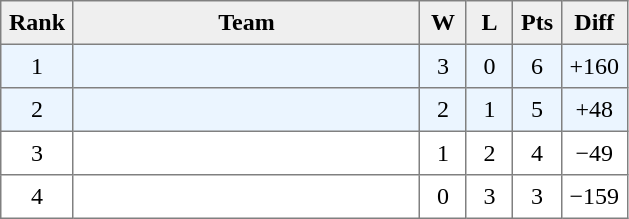<table style=border-collapse:collapse border=1 cellspacing=0 cellpadding=5>
<tr align=center bgcolor=#efefef>
<th width=20>Rank</th>
<th width=220>Team</th>
<th width=20>W</th>
<th width=20>L</th>
<th width=20>Pts</th>
<th width=25>Diff</th>
</tr>
<tr align=center bgcolor=#EBF5FF>
<td>1</td>
<td align=left></td>
<td>3</td>
<td>0</td>
<td>6</td>
<td>+160</td>
</tr>
<tr align=center bgcolor=#EBF5FF>
<td>2</td>
<td align=left></td>
<td>2</td>
<td>1</td>
<td>5</td>
<td>+48</td>
</tr>
<tr align=center>
<td>3</td>
<td align=left></td>
<td>1</td>
<td>2</td>
<td>4</td>
<td>−49</td>
</tr>
<tr align=center>
<td>4</td>
<td align=left></td>
<td>0</td>
<td>3</td>
<td>3</td>
<td>−159</td>
</tr>
</table>
